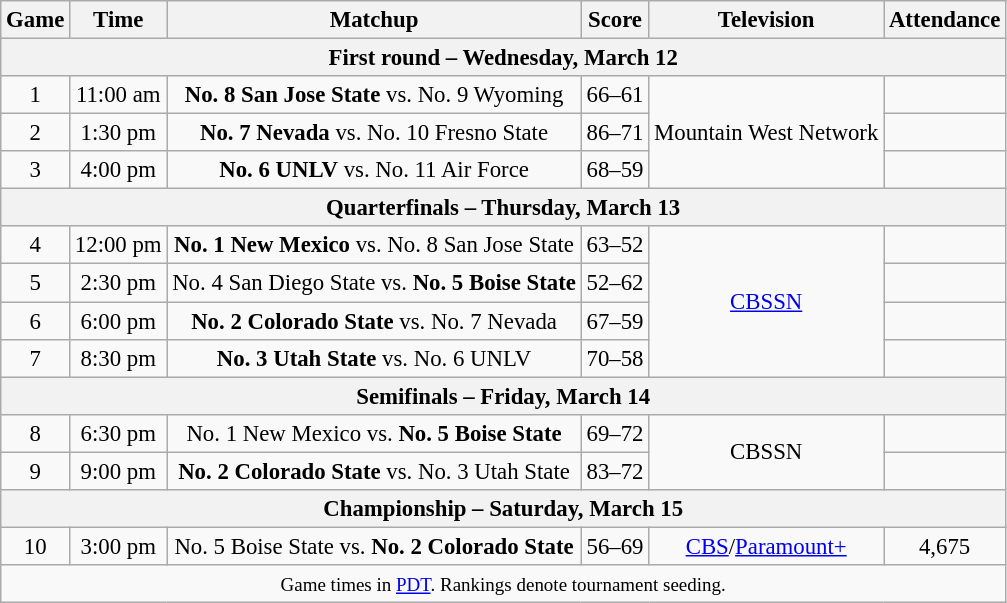<table class="wikitable" style="font-size: 95%; text-align:center">
<tr>
<th>Game</th>
<th>Time</th>
<th>Matchup</th>
<th>Score</th>
<th>Television</th>
<th>Attendance</th>
</tr>
<tr>
<th colspan="7">First round – Wednesday, March 12</th>
</tr>
<tr>
<td>1</td>
<td>11:00 am</td>
<td><strong>No. 8 San Jose State</strong> vs. No. 9 Wyoming</td>
<td>66–61</td>
<td rowspan="3">Mountain West Network</td>
<td></td>
</tr>
<tr>
<td>2</td>
<td>1:30 pm</td>
<td><strong>No. 7 Nevada</strong> vs. No. 10 Fresno State</td>
<td>86–71</td>
<td></td>
</tr>
<tr>
<td>3</td>
<td>4:00 pm</td>
<td><strong>No. 6 UNLV</strong> vs. No. 11 Air Force</td>
<td>68–59</td>
<td></td>
</tr>
<tr>
<th colspan="7">Quarterfinals – Thursday, March 13</th>
</tr>
<tr>
<td>4</td>
<td>12:00 pm</td>
<td><strong>No. 1 New Mexico</strong> vs. No. 8 San Jose State</td>
<td>63–52</td>
<td rowspan="4"><a href='#'>CBSSN</a></td>
<td></td>
</tr>
<tr>
<td>5</td>
<td>2:30 pm</td>
<td>No. 4 San Diego State vs. <strong>No. 5 Boise State</strong></td>
<td>52–62</td>
<td></td>
</tr>
<tr>
<td>6</td>
<td>6:00 pm</td>
<td><strong>No. 2 Colorado State</strong> vs. No. 7 Nevada</td>
<td>67–59</td>
<td></td>
</tr>
<tr>
<td>7</td>
<td>8:30 pm</td>
<td><strong>No. 3 Utah State</strong> vs. No. 6 UNLV</td>
<td>70–58</td>
<td></td>
</tr>
<tr>
<th colspan="7">Semifinals – Friday, March 14</th>
</tr>
<tr>
<td>8</td>
<td>6:30 pm</td>
<td>No. 1 New Mexico vs. <strong>No. 5 Boise State</strong></td>
<td>69–72</td>
<td rowspan="2">CBSSN</td>
<td></td>
</tr>
<tr>
<td>9</td>
<td>9:00 pm</td>
<td><strong>No. 2 Colorado State</strong> vs. No. 3 Utah State</td>
<td>83–72</td>
<td></td>
</tr>
<tr>
<th colspan="7">Championship – Saturday, March 15</th>
</tr>
<tr>
<td>10</td>
<td>3:00 pm</td>
<td>No. 5 Boise State vs. <strong>No. 2 Colorado State</strong></td>
<td>56–69</td>
<td><a href='#'>CBS</a>/<a href='#'>Paramount+</a></td>
<td>4,675</td>
</tr>
<tr>
<td colspan="6"><small>Game times in <a href='#'>PDT</a>. Rankings denote tournament seeding.</small></td>
</tr>
</table>
